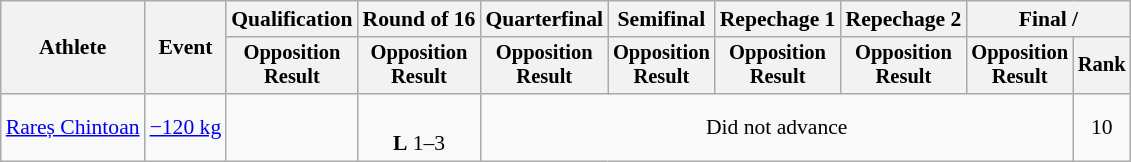<table class="wikitable" style="font-size:90%">
<tr>
<th rowspan=2>Athlete</th>
<th rowspan=2>Event</th>
<th>Qualification</th>
<th>Round of 16</th>
<th>Quarterfinal</th>
<th>Semifinal</th>
<th>Repechage 1</th>
<th>Repechage 2</th>
<th colspan=2>Final / </th>
</tr>
<tr style="font-size: 95%">
<th>Opposition<br>Result</th>
<th>Opposition<br>Result</th>
<th>Opposition<br>Result</th>
<th>Opposition<br>Result</th>
<th>Opposition<br>Result</th>
<th>Opposition<br>Result</th>
<th>Opposition<br>Result</th>
<th>Rank</th>
</tr>
<tr align=center>
<td align=left><a href='#'>Rareș Chintoan</a></td>
<td align=left><a href='#'>−120 kg</a></td>
<td></td>
<td><br><strong>L</strong> 1–3 <sup> </sup></td>
<td colspan=5>Did not advance</td>
<td>10</td>
</tr>
</table>
